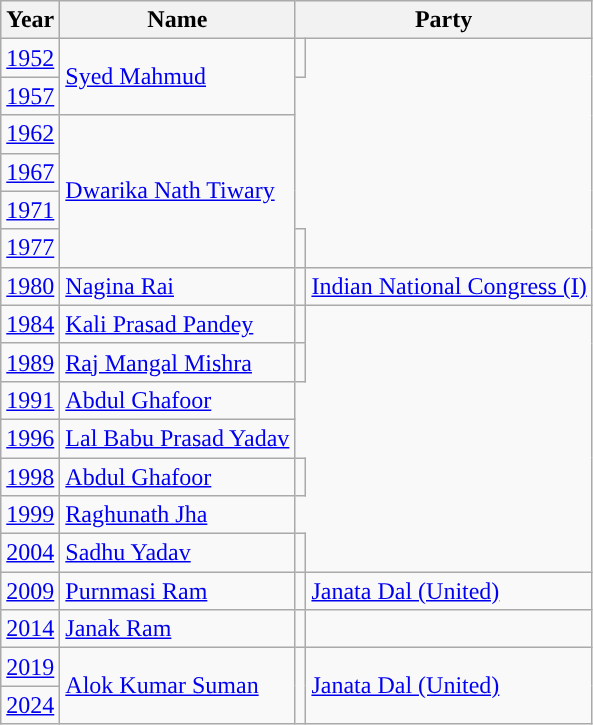<table class="wikitable">
<tr>
<th>Year</th>
<th>Name</th>
<th colspan="2">Party</th>
</tr>
<tr>
<td><a href='#'>1952</a></td>
<td rowspan="2"><a href='#'>Syed Mahmud</a></td>
<td></td>
</tr>
<tr>
<td><a href='#'>1957</a></td>
</tr>
<tr>
<td><a href='#'>1962</a></td>
<td rowspan="4"><a href='#'>Dwarika Nath Tiwary</a></td>
</tr>
<tr>
<td><a href='#'>1967</a></td>
</tr>
<tr>
<td><a href='#'>1971</a></td>
</tr>
<tr>
<td><a href='#'>1977</a></td>
<td></td>
</tr>
<tr>
<td><a href='#'>1980</a></td>
<td><a href='#'>Nagina Rai</a></td>
<td style="background-color: "></td>
<td><a href='#'>Indian National Congress (I)</a></td>
</tr>
<tr>
<td><a href='#'>1984</a></td>
<td><a href='#'>Kali Prasad Pandey</a></td>
<td></td>
</tr>
<tr>
<td><a href='#'>1989</a></td>
<td><a href='#'>Raj Mangal Mishra</a></td>
<td></td>
</tr>
<tr>
<td><a href='#'>1991</a></td>
<td><a href='#'>Abdul Ghafoor</a></td>
</tr>
<tr>
<td><a href='#'>1996</a></td>
<td><a href='#'>Lal Babu Prasad Yadav</a></td>
</tr>
<tr>
<td><a href='#'>1998</a></td>
<td><a href='#'>Abdul Ghafoor</a></td>
<td></td>
</tr>
<tr>
<td><a href='#'>1999</a></td>
<td><a href='#'>Raghunath Jha</a></td>
</tr>
<tr>
<td><a href='#'>2004</a></td>
<td><a href='#'>Sadhu Yadav</a></td>
<td></td>
</tr>
<tr>
<td><a href='#'>2009</a></td>
<td><a href='#'>Purnmasi Ram</a></td>
<td style="background-color: "></td>
<td><a href='#'>Janata Dal (United)</a></td>
</tr>
<tr>
<td><a href='#'>2014</a></td>
<td><a href='#'>Janak Ram</a></td>
<td></td>
</tr>
<tr>
<td><a href='#'>2019</a></td>
<td rowspan="2"><a href='#'>Alok Kumar Suman</a></td>
<td rowspan=2 style="background-color: "></td>
<td rowspan="2"><a href='#'>Janata Dal (United)</a></td>
</tr>
<tr>
<td><a href='#'>2024</a></td>
</tr>
</table>
